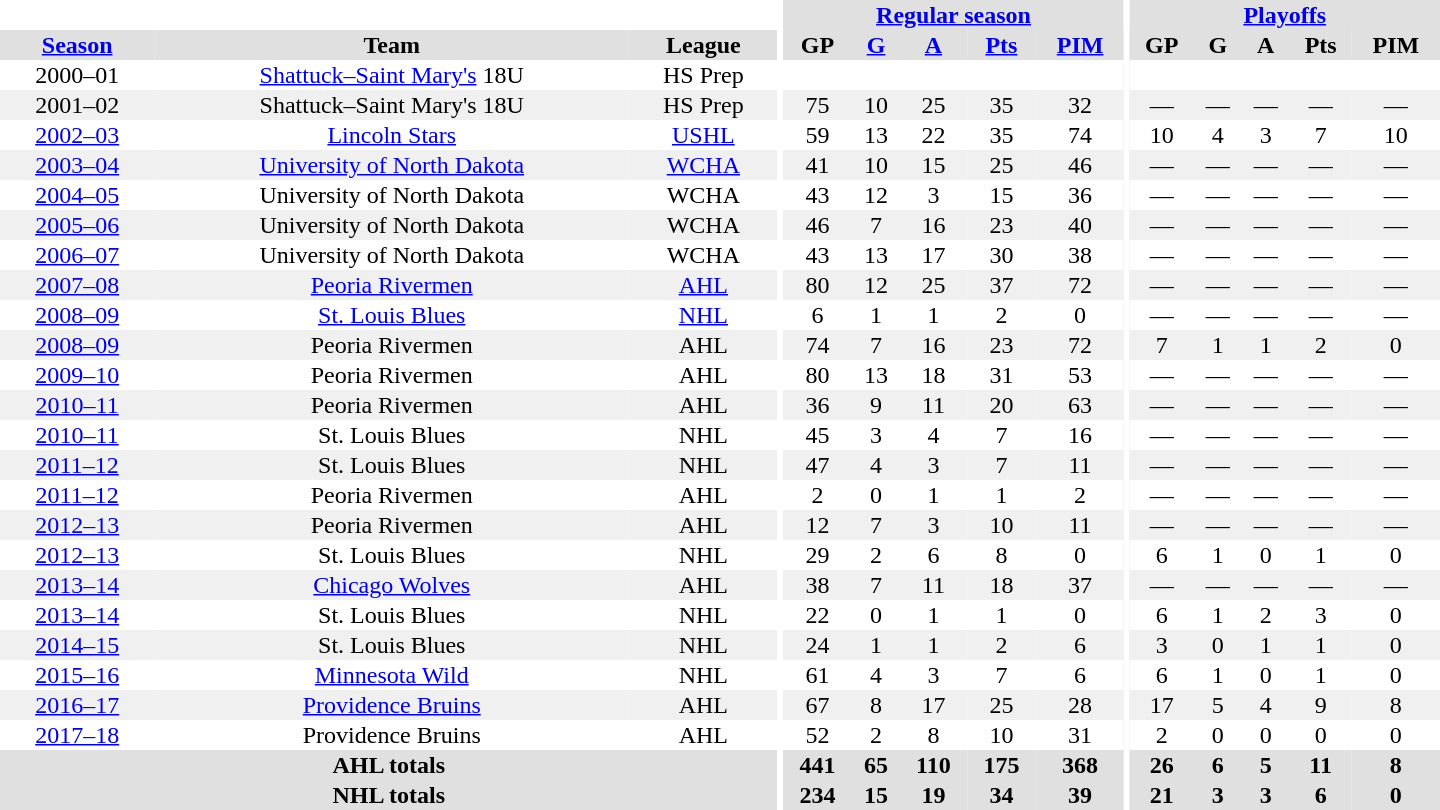<table border="0" cellpadding="1" cellspacing="0" style="text-align:center; width:60em">
<tr bgcolor="#e0e0e0">
<th colspan="3"  bgcolor="#ffffff"></th>
<th rowspan="100" bgcolor="#ffffff"></th>
<th colspan="5"><a href='#'>Regular season</a></th>
<th rowspan="100" bgcolor="#ffffff"></th>
<th colspan="5"><a href='#'>Playoffs</a></th>
</tr>
<tr bgcolor="#e0e0e0">
<th><a href='#'>Season</a></th>
<th>Team</th>
<th>League</th>
<th>GP</th>
<th><a href='#'>G</a></th>
<th><a href='#'>A</a></th>
<th><a href='#'>Pts</a></th>
<th><a href='#'>PIM</a></th>
<th>GP</th>
<th>G</th>
<th>A</th>
<th>Pts</th>
<th>PIM</th>
</tr>
<tr>
<td>2000–01</td>
<td><a href='#'>Shattuck–Saint Mary's</a> 18U</td>
<td>HS Prep</td>
</tr>
<tr bgcolor="#f0f0f0">
<td>2001–02</td>
<td>Shattuck–Saint Mary's 18U</td>
<td>HS Prep</td>
<td>75</td>
<td>10</td>
<td>25</td>
<td>35</td>
<td>32</td>
<td>—</td>
<td>—</td>
<td>—</td>
<td>—</td>
<td>—</td>
</tr>
<tr>
<td><a href='#'>2002–03</a></td>
<td><a href='#'>Lincoln Stars</a></td>
<td><a href='#'>USHL</a></td>
<td>59</td>
<td>13</td>
<td>22</td>
<td>35</td>
<td>74</td>
<td>10</td>
<td>4</td>
<td>3</td>
<td>7</td>
<td>10</td>
</tr>
<tr bgcolor="#f0f0f0">
<td><a href='#'>2003–04</a></td>
<td><a href='#'>University of North Dakota</a></td>
<td><a href='#'>WCHA</a></td>
<td>41</td>
<td>10</td>
<td>15</td>
<td>25</td>
<td>46</td>
<td>—</td>
<td>—</td>
<td>—</td>
<td>—</td>
<td>—</td>
</tr>
<tr>
<td><a href='#'>2004–05</a></td>
<td>University of North Dakota</td>
<td>WCHA</td>
<td>43</td>
<td>12</td>
<td>3</td>
<td>15</td>
<td>36</td>
<td>—</td>
<td>—</td>
<td>—</td>
<td>—</td>
<td>—</td>
</tr>
<tr bgcolor="#f0f0f0">
<td><a href='#'>2005–06</a></td>
<td>University of North Dakota</td>
<td>WCHA</td>
<td>46</td>
<td>7</td>
<td>16</td>
<td>23</td>
<td>40</td>
<td>—</td>
<td>—</td>
<td>—</td>
<td>—</td>
<td>—</td>
</tr>
<tr>
<td><a href='#'>2006–07</a></td>
<td>University of North Dakota</td>
<td>WCHA</td>
<td>43</td>
<td>13</td>
<td>17</td>
<td>30</td>
<td>38</td>
<td>—</td>
<td>—</td>
<td>—</td>
<td>—</td>
<td>—</td>
</tr>
<tr bgcolor="#f0f0f0">
<td><a href='#'>2007–08</a></td>
<td><a href='#'>Peoria Rivermen</a></td>
<td><a href='#'>AHL</a></td>
<td>80</td>
<td>12</td>
<td>25</td>
<td>37</td>
<td>72</td>
<td>—</td>
<td>—</td>
<td>—</td>
<td>—</td>
<td>—</td>
</tr>
<tr>
<td><a href='#'>2008–09</a></td>
<td><a href='#'>St. Louis Blues</a></td>
<td><a href='#'>NHL</a></td>
<td>6</td>
<td>1</td>
<td>1</td>
<td>2</td>
<td>0</td>
<td>—</td>
<td>—</td>
<td>—</td>
<td>—</td>
<td>—</td>
</tr>
<tr bgcolor="#f0f0f0">
<td><a href='#'>2008–09</a></td>
<td>Peoria Rivermen</td>
<td>AHL</td>
<td>74</td>
<td>7</td>
<td>16</td>
<td>23</td>
<td>72</td>
<td>7</td>
<td>1</td>
<td>1</td>
<td>2</td>
<td>0</td>
</tr>
<tr>
<td><a href='#'>2009–10</a></td>
<td>Peoria Rivermen</td>
<td>AHL</td>
<td>80</td>
<td>13</td>
<td>18</td>
<td>31</td>
<td>53</td>
<td>—</td>
<td>—</td>
<td>—</td>
<td>—</td>
<td>—</td>
</tr>
<tr bgcolor="#f0f0f0">
<td><a href='#'>2010–11</a></td>
<td>Peoria Rivermen</td>
<td>AHL</td>
<td>36</td>
<td>9</td>
<td>11</td>
<td>20</td>
<td>63</td>
<td>—</td>
<td>—</td>
<td>—</td>
<td>—</td>
<td>—</td>
</tr>
<tr>
<td><a href='#'>2010–11</a></td>
<td>St. Louis Blues</td>
<td>NHL</td>
<td>45</td>
<td>3</td>
<td>4</td>
<td>7</td>
<td>16</td>
<td>—</td>
<td>—</td>
<td>—</td>
<td>—</td>
<td>—</td>
</tr>
<tr bgcolor="#f0f0f0">
<td><a href='#'>2011–12</a></td>
<td>St. Louis Blues</td>
<td>NHL</td>
<td>47</td>
<td>4</td>
<td>3</td>
<td>7</td>
<td>11</td>
<td>—</td>
<td>—</td>
<td>—</td>
<td>—</td>
<td>—</td>
</tr>
<tr>
<td><a href='#'>2011–12</a></td>
<td>Peoria Rivermen</td>
<td>AHL</td>
<td>2</td>
<td>0</td>
<td>1</td>
<td>1</td>
<td>2</td>
<td>—</td>
<td>—</td>
<td>—</td>
<td>—</td>
<td>—</td>
</tr>
<tr bgcolor="#f0f0f0">
<td><a href='#'>2012–13</a></td>
<td>Peoria Rivermen</td>
<td>AHL</td>
<td>12</td>
<td>7</td>
<td>3</td>
<td>10</td>
<td>11</td>
<td>—</td>
<td>—</td>
<td>—</td>
<td>—</td>
<td>—</td>
</tr>
<tr>
<td><a href='#'>2012–13</a></td>
<td>St. Louis Blues</td>
<td>NHL</td>
<td>29</td>
<td>2</td>
<td>6</td>
<td>8</td>
<td>0</td>
<td>6</td>
<td>1</td>
<td>0</td>
<td>1</td>
<td>0</td>
</tr>
<tr bgcolor="#f0f0f0">
<td><a href='#'>2013–14</a></td>
<td><a href='#'>Chicago Wolves</a></td>
<td>AHL</td>
<td>38</td>
<td>7</td>
<td>11</td>
<td>18</td>
<td>37</td>
<td>—</td>
<td>—</td>
<td>—</td>
<td>—</td>
<td>—</td>
</tr>
<tr>
<td><a href='#'>2013–14</a></td>
<td>St. Louis Blues</td>
<td>NHL</td>
<td>22</td>
<td>0</td>
<td>1</td>
<td>1</td>
<td>0</td>
<td>6</td>
<td>1</td>
<td>2</td>
<td>3</td>
<td>0</td>
</tr>
<tr bgcolor="#f0f0f0">
<td><a href='#'>2014–15</a></td>
<td>St. Louis Blues</td>
<td>NHL</td>
<td>24</td>
<td>1</td>
<td>1</td>
<td>2</td>
<td>6</td>
<td>3</td>
<td>0</td>
<td>1</td>
<td>1</td>
<td>0</td>
</tr>
<tr>
<td><a href='#'>2015–16</a></td>
<td><a href='#'>Minnesota Wild</a></td>
<td>NHL</td>
<td>61</td>
<td>4</td>
<td>3</td>
<td>7</td>
<td>6</td>
<td>6</td>
<td>1</td>
<td>0</td>
<td>1</td>
<td>0</td>
</tr>
<tr bgcolor="#f0f0f0">
<td><a href='#'>2016–17</a></td>
<td><a href='#'>Providence Bruins</a></td>
<td>AHL</td>
<td>67</td>
<td>8</td>
<td>17</td>
<td>25</td>
<td>28</td>
<td>17</td>
<td>5</td>
<td>4</td>
<td>9</td>
<td>8</td>
</tr>
<tr>
<td><a href='#'>2017–18</a></td>
<td>Providence Bruins</td>
<td>AHL</td>
<td>52</td>
<td>2</td>
<td>8</td>
<td>10</td>
<td>31</td>
<td>2</td>
<td>0</td>
<td>0</td>
<td>0</td>
<td>0</td>
</tr>
<tr bgcolor="#e0e0e0">
<th colspan="3">AHL totals</th>
<th>441</th>
<th>65</th>
<th>110</th>
<th>175</th>
<th>368</th>
<th>26</th>
<th>6</th>
<th>5</th>
<th>11</th>
<th>8</th>
</tr>
<tr bgcolor="#e0e0e0">
<th colspan="3">NHL totals</th>
<th>234</th>
<th>15</th>
<th>19</th>
<th>34</th>
<th>39</th>
<th>21</th>
<th>3</th>
<th>3</th>
<th>6</th>
<th>0</th>
</tr>
</table>
